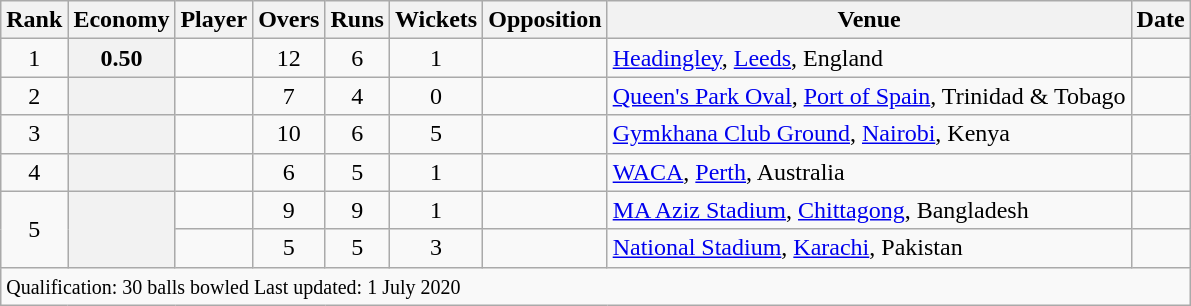<table class="wikitable sortable">
<tr>
<th scope=col>Rank</th>
<th scope=col>Economy</th>
<th scope=col>Player</th>
<th scope=col>Overs</th>
<th scope=col>Runs</th>
<th scope=col>Wickets</th>
<th scope=col>Opposition</th>
<th scope=col>Venue</th>
<th scope=col>Date</th>
</tr>
<tr>
<td align=center>1</td>
<th scope=row style=text-align:center;>0.50</th>
<td></td>
<td align=center>12</td>
<td align=center>6</td>
<td align=center>1</td>
<td></td>
<td><a href='#'>Headingley</a>, <a href='#'>Leeds</a>, England</td>
<td> </td>
</tr>
<tr>
<td align=center>2</td>
<th scope=row style=text-align:center;></th>
<td></td>
<td align=center>7</td>
<td align=center>4</td>
<td align=center>0</td>
<td></td>
<td><a href='#'>Queen's Park Oval</a>, <a href='#'>Port of Spain</a>, Trinidad & Tobago</td>
<td></td>
</tr>
<tr>
<td align=center>3</td>
<th scope=row style=text-align:center;></th>
<td></td>
<td align=center>10</td>
<td align=center>6</td>
<td align=center>5</td>
<td></td>
<td><a href='#'>Gymkhana Club Ground</a>, <a href='#'>Nairobi</a>, Kenya</td>
<td></td>
</tr>
<tr>
<td align=center>4</td>
<th scope=row style=text-align:center;></th>
<td></td>
<td align=center>6</td>
<td align=center>5</td>
<td align=center>1</td>
<td></td>
<td><a href='#'>WACA</a>, <a href='#'>Perth</a>, Australia</td>
<td></td>
</tr>
<tr>
<td align=center rowspan=2>5</td>
<th scope=row style=text-align:center; rowspan=2></th>
<td></td>
<td align=center>9</td>
<td align=center>9</td>
<td align=center>1</td>
<td></td>
<td><a href='#'>MA Aziz Stadium</a>, <a href='#'>Chittagong</a>, Bangladesh</td>
<td></td>
</tr>
<tr>
<td></td>
<td align=center>5</td>
<td align=center>5</td>
<td align=center>3</td>
<td></td>
<td><a href='#'>National Stadium</a>, <a href='#'>Karachi</a>, Pakistan</td>
<td></td>
</tr>
<tr class=sortbottom>
<td colspan=9><small>Qualification: 30 balls bowled Last updated: 1 July 2020</small></td>
</tr>
</table>
